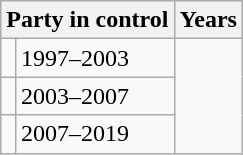<table class="wikitable">
<tr>
<th colspan="2">Party in control</th>
<th>Years</th>
</tr>
<tr>
<td></td>
<td>1997–2003</td>
</tr>
<tr>
<td></td>
<td>2003–2007</td>
</tr>
<tr>
<td></td>
<td>2007–2019</td>
</tr>
</table>
